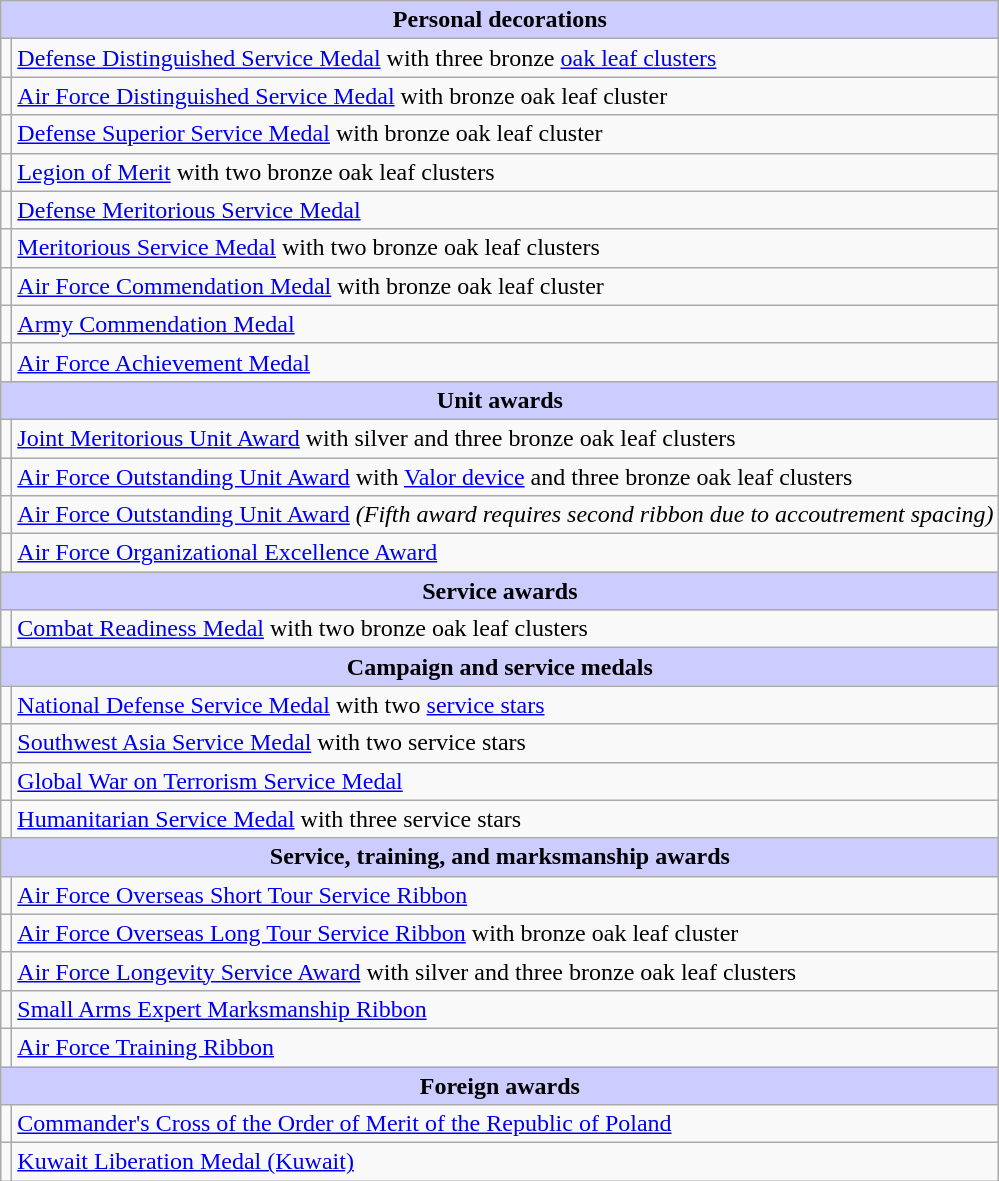<table class="wikitable">
<tr style="background:#ccf; text-align:center;">
<td colspan=2><strong>Personal decorations</strong></td>
</tr>
<tr>
<td></td>
<td><a href='#'>Defense Distinguished Service Medal</a> with three bronze <a href='#'>oak leaf clusters</a></td>
</tr>
<tr>
<td></td>
<td><a href='#'>Air Force Distinguished Service Medal</a> with bronze oak leaf cluster</td>
</tr>
<tr>
<td></td>
<td><a href='#'>Defense Superior Service Medal</a> with bronze oak leaf cluster</td>
</tr>
<tr>
<td></td>
<td><a href='#'>Legion of Merit</a> with two bronze oak leaf clusters</td>
</tr>
<tr>
<td></td>
<td><a href='#'>Defense Meritorious Service Medal</a></td>
</tr>
<tr>
<td></td>
<td><a href='#'>Meritorious Service Medal</a> with two bronze oak leaf clusters</td>
</tr>
<tr>
<td></td>
<td><a href='#'>Air Force Commendation Medal</a> with bronze oak leaf cluster</td>
</tr>
<tr>
<td></td>
<td><a href='#'>Army Commendation Medal</a></td>
</tr>
<tr>
<td></td>
<td><a href='#'>Air Force Achievement Medal</a></td>
</tr>
<tr style="background:#ccf; text-align:center;">
<td colspan=2><strong>Unit awards</strong></td>
</tr>
<tr>
<td></td>
<td><a href='#'>Joint Meritorious Unit Award</a> with silver and three bronze oak leaf clusters</td>
</tr>
<tr>
<td></td>
<td><a href='#'>Air Force Outstanding Unit Award</a> with <a href='#'>Valor device</a> and three bronze oak leaf clusters</td>
</tr>
<tr>
<td></td>
<td><a href='#'>Air Force Outstanding Unit Award</a> <em>(Fifth award requires second ribbon due to accoutrement spacing)</em></td>
</tr>
<tr>
<td></td>
<td><a href='#'>Air Force Organizational Excellence Award</a></td>
</tr>
<tr style="background:#ccf; text-align:center;">
<td colspan=2><strong>Service awards</strong></td>
</tr>
<tr>
<td></td>
<td><a href='#'>Combat Readiness Medal</a> with two bronze oak leaf clusters</td>
</tr>
<tr style="background:#ccf; text-align:center;">
<td colspan=2><strong>Campaign and service medals</strong></td>
</tr>
<tr>
<td></td>
<td><a href='#'>National Defense Service Medal</a> with two <a href='#'>service stars</a></td>
</tr>
<tr>
<td></td>
<td><a href='#'>Southwest Asia Service Medal</a> with two service stars</td>
</tr>
<tr>
<td></td>
<td><a href='#'>Global War on Terrorism Service Medal</a></td>
</tr>
<tr>
<td></td>
<td><a href='#'>Humanitarian Service Medal</a> with three service stars</td>
</tr>
<tr style="background:#ccf; text-align:center;">
<td colspan=2><strong>Service, training, and marksmanship awards</strong></td>
</tr>
<tr>
<td></td>
<td><a href='#'>Air Force Overseas Short Tour Service Ribbon</a></td>
</tr>
<tr>
<td></td>
<td><a href='#'>Air Force Overseas Long Tour Service Ribbon</a> with bronze oak leaf cluster</td>
</tr>
<tr>
<td></td>
<td><a href='#'>Air Force Longevity Service Award</a> with silver and three bronze oak leaf clusters</td>
</tr>
<tr>
<td></td>
<td><a href='#'>Small Arms Expert Marksmanship Ribbon</a></td>
</tr>
<tr>
<td></td>
<td><a href='#'>Air Force Training Ribbon</a></td>
</tr>
<tr style="background:#ccf; text-align:center;">
<td colspan=2><strong>Foreign awards</strong></td>
</tr>
<tr>
<td></td>
<td><a href='#'>Commander's Cross of the Order of Merit of the Republic of Poland</a></td>
</tr>
<tr>
<td></td>
<td><a href='#'>Kuwait Liberation Medal (Kuwait)</a></td>
</tr>
</table>
